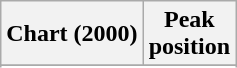<table class="wikitable sortable plainrowheaders" style="text-align:center">
<tr>
<th scope="col">Chart (2000)</th>
<th scope="col">Peak<br> position</th>
</tr>
<tr>
</tr>
<tr>
</tr>
</table>
